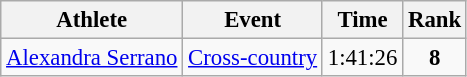<table class=wikitable style="font-size:95%">
<tr>
<th>Athlete</th>
<th>Event</th>
<th>Time</th>
<th>Rank</th>
</tr>
<tr>
<td><a href='#'>Alexandra Serrano</a></td>
<td align=center><a href='#'>Cross-country</a></td>
<td align=center>1:41:26</td>
<td align=center><strong>8</strong></td>
</tr>
</table>
